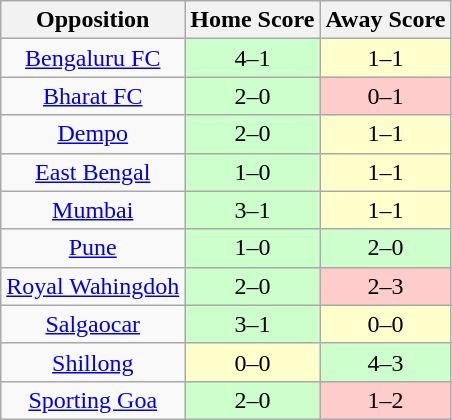<table class="wikitable" style="text-align:center">
<tr>
<th>Opposition</th>
<th>Home Score</th>
<th>Away Score</th>
</tr>
<tr>
<td><a href='#'>Bengaluru FC</a></td>
<td style="background:#ccffcc;">4–1</td>
<td style="background:#ffffcc;">1–1</td>
</tr>
<tr>
<td><a href='#'>Bharat FC</a></td>
<td style="background:#ccffcc;">2–0</td>
<td style="background:#ffcccc;">0–1</td>
</tr>
<tr>
<td><a href='#'>Dempo</a></td>
<td style="background:#ccffcc;">2–0</td>
<td style="background:#ffffcc;">1–1</td>
</tr>
<tr>
<td><a href='#'>East Bengal</a></td>
<td style="background:#ccffcc;">1–0</td>
<td style="background:#ffffcc;">1–1</td>
</tr>
<tr>
<td><a href='#'>Mumbai</a></td>
<td style="background:#ccffcc;">3–1</td>
<td style="background:#ffffcc;">1–1</td>
</tr>
<tr>
<td><a href='#'>Pune</a></td>
<td style="background:#ccffcc;">1–0</td>
<td style="background:#ccffcc;">2–0</td>
</tr>
<tr>
<td><a href='#'>Royal Wahingdoh</a></td>
<td style="background:#ccffcc;">2–0</td>
<td style="background:#ffcccc;">2–3</td>
</tr>
<tr>
<td><a href='#'>Salgaocar</a></td>
<td style="background:#ccffcc;">3–1</td>
<td style="background:#ffffcc;">0–0</td>
</tr>
<tr>
<td><a href='#'>Shillong</a></td>
<td style="background:#ffffcc;">0–0</td>
<td style="background:#ccffcc;">4–3</td>
</tr>
<tr>
<td><a href='#'>Sporting Goa</a></td>
<td style="background:#ccffcc;">2–0</td>
<td style="background:#ffcccc;">1–2</td>
</tr>
</table>
